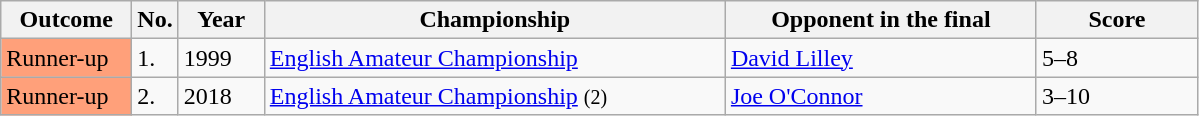<table class="sortable wikitable">
<tr>
<th width="80">Outcome</th>
<th width="20">No.</th>
<th width="50">Year</th>
<th width="300">Championship</th>
<th width="200">Opponent in the final</th>
<th width="100">Score</th>
</tr>
<tr>
<td style="background:#ffa07a;">Runner-up</td>
<td>1.</td>
<td>1999</td>
<td><a href='#'>English Amateur Championship</a></td>
<td> <a href='#'>David Lilley</a></td>
<td>5–8</td>
</tr>
<tr>
<td style="background:#ffa07a;">Runner-up</td>
<td>2.</td>
<td>2018</td>
<td><a href='#'>English Amateur Championship</a> <small>(2)</small></td>
<td> <a href='#'>Joe O'Connor</a></td>
<td>3–10</td>
</tr>
</table>
